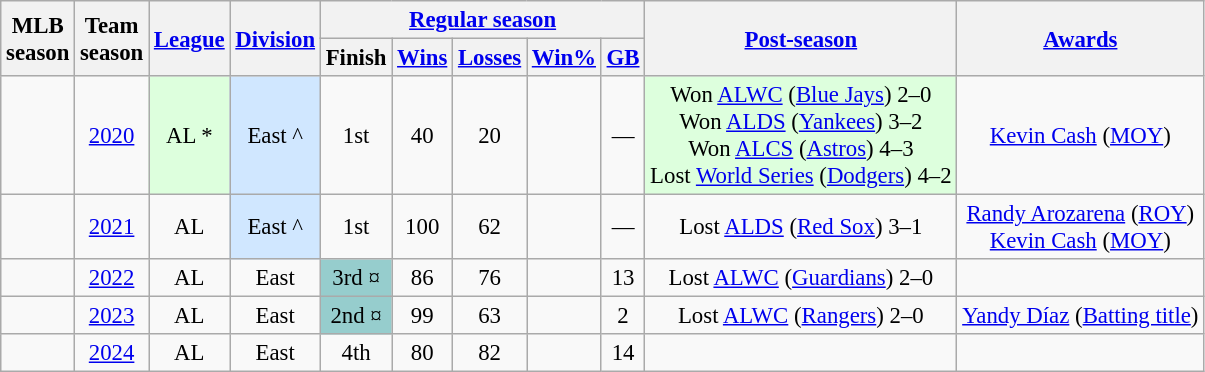<table class="wikitable" style="text-align:center; font-size:95%">
<tr>
<th rowspan=2>MLB<br>season</th>
<th rowspan=2>Team<br>season</th>
<th rowspan=2><a href='#'>League</a></th>
<th rowspan=2><a href='#'>Division</a></th>
<th colspan=5><a href='#'>Regular season</a></th>
<th rowspan=2><a href='#'>Post-season</a></th>
<th rowspan=2><a href='#'>Awards</a></th>
</tr>
<tr>
<th>Finish</th>
<th><a href='#'>Wins</a></th>
<th><a href='#'>Losses</a></th>
<th><a href='#'>Win%</a></th>
<th><a href='#'>GB</a></th>
</tr>
<tr>
<td></td>
<td><a href='#'>2020</a></td>
<td bgcolor="#DDFFDD">AL *</td>
<td bgcolor="#D0E7FF">East ^</td>
<td>1st</td>
<td>40</td>
<td>20</td>
<td></td>
<td>—</td>
<td bgcolor="#DDFFDD">Won <a href='#'>ALWC</a> (<a href='#'>Blue Jays</a>) 2–0<br>Won <a href='#'>ALDS</a> (<a href='#'>Yankees</a>) 3–2<br>Won <a href='#'>ALCS</a> (<a href='#'>Astros</a>) 4–3<br>Lost <a href='#'>World Series</a> (<a href='#'>Dodgers</a>) 4–2</td>
<td><a href='#'>Kevin Cash</a> (<a href='#'>MOY</a>)</td>
</tr>
<tr>
<td></td>
<td><a href='#'>2021</a></td>
<td>AL</td>
<td bgcolor="#D0E7FF">East ^</td>
<td>1st</td>
<td>100</td>
<td>62</td>
<td></td>
<td>—</td>
<td>Lost <a href='#'>ALDS</a> (<a href='#'>Red Sox</a>) 3–1</td>
<td><a href='#'>Randy Arozarena</a> (<a href='#'>ROY</a>)<br><a href='#'>Kevin Cash</a> (<a href='#'>MOY</a>)</td>
</tr>
<tr>
<td></td>
<td><a href='#'>2022</a></td>
<td>AL</td>
<td>East</td>
<td bgcolor="#96CDCD">3rd ¤</td>
<td>86</td>
<td>76</td>
<td></td>
<td>13</td>
<td>Lost <a href='#'>ALWC</a> (<a href='#'>Guardians</a>) 2–0</td>
<td></td>
</tr>
<tr>
<td></td>
<td><a href='#'>2023</a></td>
<td>AL</td>
<td>East</td>
<td bgcolor="#96CDCD">2nd ¤</td>
<td>99</td>
<td>63</td>
<td></td>
<td>2</td>
<td>Lost <a href='#'>ALWC</a> (<a href='#'>Rangers</a>) 2–0</td>
<td><a href='#'>Yandy Díaz</a> (<a href='#'>Batting title</a>)</td>
</tr>
<tr>
<td></td>
<td><a href='#'>2024</a></td>
<td>AL</td>
<td>East</td>
<td>4th</td>
<td>80</td>
<td>82</td>
<td></td>
<td>14</td>
<td></td>
<td></td>
</tr>
</table>
